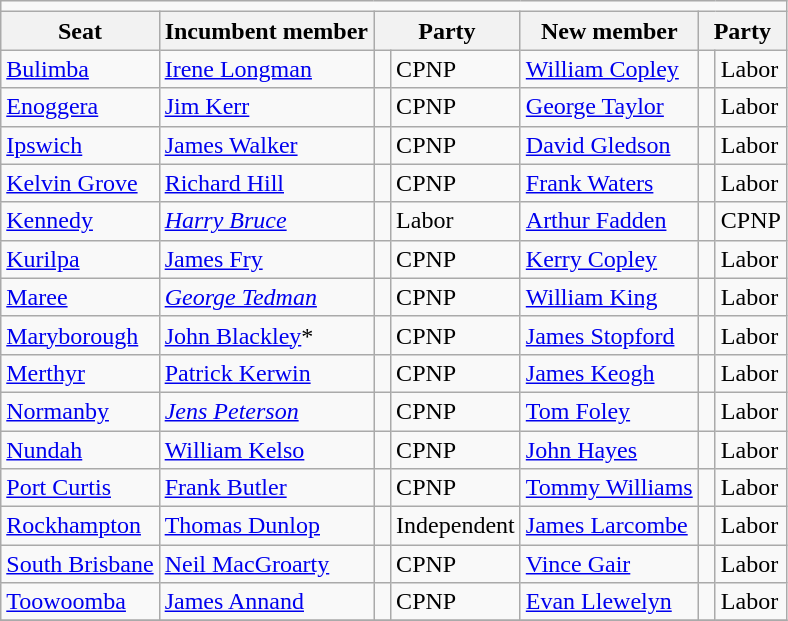<table class="wikitable">
<tr>
<td colspan=7></td>
</tr>
<tr>
<th>Seat</th>
<th>Incumbent member</th>
<th colspan=2>Party</th>
<th>New member</th>
<th colspan=2>Party</th>
</tr>
<tr>
<td><a href='#'>Bulimba</a></td>
<td><a href='#'>Irene Longman</a></td>
<td> </td>
<td>CPNP</td>
<td><a href='#'>William Copley</a></td>
<td> </td>
<td>Labor</td>
</tr>
<tr>
<td><a href='#'>Enoggera</a></td>
<td><a href='#'>Jim Kerr</a></td>
<td> </td>
<td>CPNP</td>
<td><a href='#'>George Taylor</a></td>
<td> </td>
<td>Labor</td>
</tr>
<tr>
<td><a href='#'>Ipswich</a></td>
<td><a href='#'>James Walker</a></td>
<td> </td>
<td>CPNP</td>
<td><a href='#'>David Gledson</a></td>
<td> </td>
<td>Labor</td>
</tr>
<tr>
<td><a href='#'>Kelvin Grove</a></td>
<td><a href='#'>Richard Hill</a></td>
<td> </td>
<td>CPNP</td>
<td><a href='#'>Frank Waters</a></td>
<td> </td>
<td>Labor</td>
</tr>
<tr>
<td><a href='#'>Kennedy</a></td>
<td><em><a href='#'>Harry Bruce</a></em></td>
<td> </td>
<td>Labor</td>
<td><a href='#'>Arthur Fadden</a></td>
<td> </td>
<td>CPNP</td>
</tr>
<tr>
<td><a href='#'>Kurilpa</a></td>
<td><a href='#'>James Fry</a></td>
<td> </td>
<td>CPNP</td>
<td><a href='#'>Kerry Copley</a></td>
<td> </td>
<td>Labor</td>
</tr>
<tr>
<td><a href='#'>Maree</a></td>
<td><em><a href='#'>George Tedman</a></em></td>
<td> </td>
<td>CPNP</td>
<td><a href='#'>William King</a></td>
<td> </td>
<td>Labor</td>
</tr>
<tr>
<td><a href='#'>Maryborough</a></td>
<td><a href='#'>John Blackley</a>*</td>
<td> </td>
<td>CPNP</td>
<td><a href='#'>James Stopford</a></td>
<td> </td>
<td>Labor</td>
</tr>
<tr>
<td><a href='#'>Merthyr</a></td>
<td><a href='#'>Patrick Kerwin</a></td>
<td> </td>
<td>CPNP</td>
<td><a href='#'>James Keogh</a></td>
<td> </td>
<td>Labor</td>
</tr>
<tr>
<td><a href='#'>Normanby</a></td>
<td><em><a href='#'>Jens Peterson</a></em></td>
<td> </td>
<td>CPNP</td>
<td><a href='#'>Tom Foley</a></td>
<td> </td>
<td>Labor</td>
</tr>
<tr>
<td><a href='#'>Nundah</a></td>
<td><a href='#'>William Kelso</a></td>
<td> </td>
<td>CPNP</td>
<td><a href='#'>John Hayes</a></td>
<td> </td>
<td>Labor</td>
</tr>
<tr>
<td><a href='#'>Port Curtis</a></td>
<td><a href='#'>Frank Butler</a></td>
<td> </td>
<td>CPNP</td>
<td><a href='#'>Tommy Williams</a></td>
<td> </td>
<td>Labor</td>
</tr>
<tr>
<td><a href='#'>Rockhampton</a></td>
<td><a href='#'>Thomas Dunlop</a></td>
<td> </td>
<td>Independent</td>
<td><a href='#'>James Larcombe</a></td>
<td> </td>
<td>Labor</td>
</tr>
<tr>
<td><a href='#'>South Brisbane</a></td>
<td><a href='#'>Neil MacGroarty</a></td>
<td> </td>
<td>CPNP</td>
<td><a href='#'>Vince Gair</a></td>
<td> </td>
<td>Labor</td>
</tr>
<tr>
<td><a href='#'>Toowoomba</a></td>
<td><a href='#'>James Annand</a></td>
<td> </td>
<td>CPNP</td>
<td><a href='#'>Evan Llewelyn</a></td>
<td> </td>
<td>Labor</td>
</tr>
<tr>
</tr>
</table>
